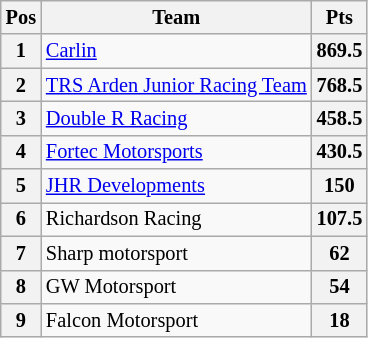<table class="wikitable" style="font-size: 85%">
<tr>
<th>Pos</th>
<th>Team</th>
<th>Pts</th>
</tr>
<tr>
<th>1</th>
<td><a href='#'>Carlin</a></td>
<th>869.5</th>
</tr>
<tr>
<th>2</th>
<td nowrap><a href='#'>TRS Arden Junior Racing Team</a></td>
<th>768.5</th>
</tr>
<tr>
<th>3</th>
<td><a href='#'>Double R Racing</a></td>
<th>458.5</th>
</tr>
<tr>
<th>4</th>
<td><a href='#'>Fortec Motorsports</a></td>
<th>430.5</th>
</tr>
<tr>
<th>5</th>
<td><a href='#'>JHR Developments</a></td>
<th>150</th>
</tr>
<tr>
<th>6</th>
<td>Richardson Racing</td>
<th>107.5</th>
</tr>
<tr>
<th>7</th>
<td>Sharp motorsport</td>
<th>62</th>
</tr>
<tr>
<th>8</th>
<td>GW Motorsport</td>
<th>54</th>
</tr>
<tr>
<th>9</th>
<td>Falcon Motorsport</td>
<th>18</th>
</tr>
</table>
